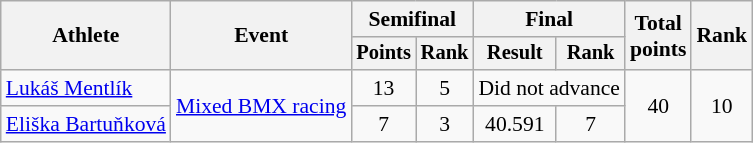<table class="wikitable" style="font-size:90%;">
<tr>
<th rowspan=2>Athlete</th>
<th rowspan="2">Event</th>
<th colspan=2>Semifinal</th>
<th colspan=2>Final</th>
<th rowspan=2>Total<br>points</th>
<th rowspan=2>Rank</th>
</tr>
<tr style="font-size:95%">
<th>Points</th>
<th>Rank</th>
<th>Result</th>
<th>Rank</th>
</tr>
<tr align=center>
<td align=left><a href='#'>Lukáš Mentlík</a></td>
<td rowspan=2><a href='#'>Mixed BMX racing</a></td>
<td>13</td>
<td>5</td>
<td colspan=2>Did not advance</td>
<td rowspan=2>40</td>
<td rowspan=2>10</td>
</tr>
<tr align=center>
<td align=left><a href='#'>Eliška Bartuňková</a></td>
<td>7</td>
<td>3</td>
<td>40.591</td>
<td>7</td>
</tr>
</table>
